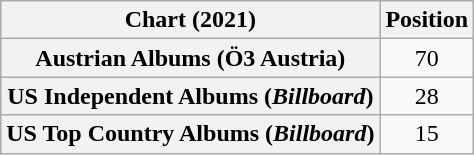<table class="wikitable sortable plainrowheaders" style="text-align:center;">
<tr>
<th>Chart (2021)</th>
<th>Position</th>
</tr>
<tr>
<th scope="row">Austrian Albums (Ö3 Austria)</th>
<td>70</td>
</tr>
<tr>
<th scope="row">US Independent Albums (<em>Billboard</em>)</th>
<td>28</td>
</tr>
<tr>
<th scope="row">US Top Country Albums (<em>Billboard</em>)</th>
<td>15</td>
</tr>
</table>
